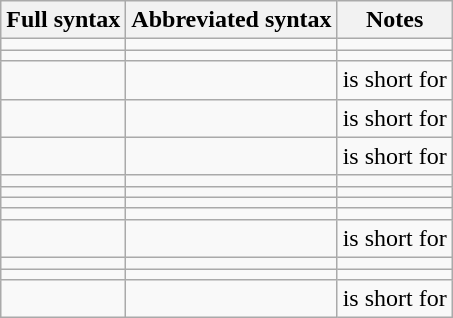<table class="wikitable">
<tr>
<th scope="col">Full syntax</th>
<th scope="col">Abbreviated syntax</th>
<th scope="col">Notes</th>
</tr>
<tr>
<td></td>
<td></td>
<td></td>
</tr>
<tr>
<td></td>
<td></td>
<td></td>
</tr>
<tr>
<td></td>
<td align="center"></td>
<td> is short for </td>
</tr>
<tr>
<td></td>
<td></td>
<td> is short for </td>
</tr>
<tr>
<td></td>
<td align="center"></td>
<td> is short for </td>
</tr>
<tr>
<td></td>
<td></td>
<td></td>
</tr>
<tr>
<td></td>
<td></td>
<td></td>
</tr>
<tr>
<td></td>
<td></td>
<td></td>
</tr>
<tr>
<td></td>
<td></td>
<td></td>
</tr>
<tr>
<td></td>
<td align="center"></td>
<td> is short for </td>
</tr>
<tr>
<td></td>
<td></td>
<td></td>
</tr>
<tr>
<td></td>
<td></td>
<td></td>
</tr>
<tr>
<td></td>
<td align="center"></td>
<td> is short for </td>
</tr>
</table>
